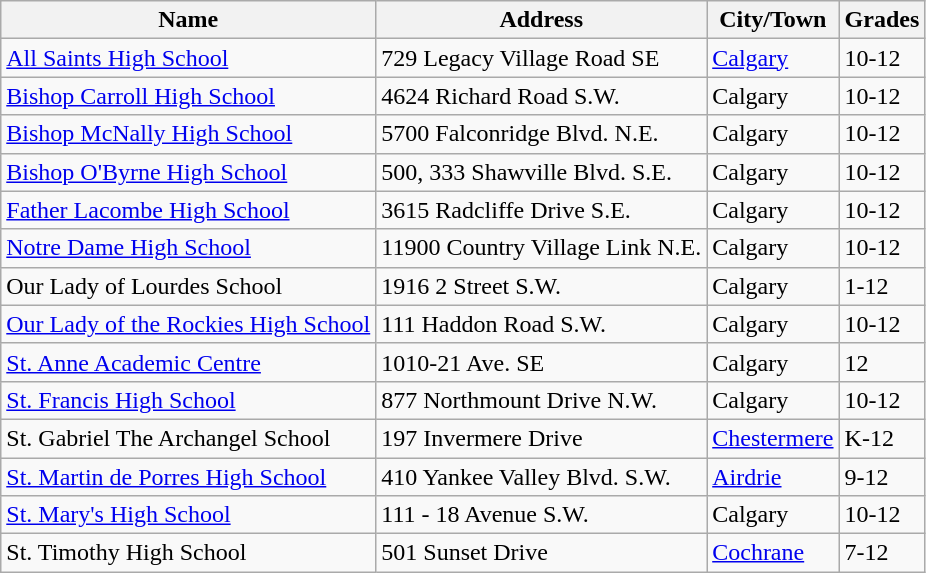<table class="wikitable">
<tr>
<th>Name</th>
<th>Address</th>
<th>City/Town</th>
<th>Grades</th>
</tr>
<tr>
<td><a href='#'>All Saints High School</a></td>
<td>729 Legacy Village Road SE</td>
<td><a href='#'>Calgary</a></td>
<td>10-12</td>
</tr>
<tr>
<td><a href='#'>Bishop Carroll High School</a></td>
<td>4624 Richard Road S.W.</td>
<td>Calgary</td>
<td>10-12</td>
</tr>
<tr>
<td><a href='#'>Bishop McNally High School</a></td>
<td>5700 Falconridge Blvd. N.E.</td>
<td>Calgary</td>
<td>10-12</td>
</tr>
<tr>
<td><a href='#'>Bishop O'Byrne High School</a></td>
<td>500, 333 Shawville Blvd. S.E.</td>
<td>Calgary</td>
<td>10-12</td>
</tr>
<tr>
<td><a href='#'>Father Lacombe High School</a></td>
<td>3615 Radcliffe Drive S.E.</td>
<td>Calgary</td>
<td>10-12</td>
</tr>
<tr>
<td><a href='#'>Notre Dame High School</a></td>
<td>11900 Country Village Link N.E.</td>
<td>Calgary</td>
<td>10-12</td>
</tr>
<tr>
<td>Our Lady of Lourdes School</td>
<td>1916 2 Street S.W.</td>
<td>Calgary</td>
<td>1-12</td>
</tr>
<tr>
<td><a href='#'>Our Lady of the Rockies High School</a></td>
<td>111 Haddon Road S.W.</td>
<td>Calgary</td>
<td>10-12</td>
</tr>
<tr>
<td><a href='#'>St. Anne Academic Centre</a></td>
<td>1010-21 Ave. SE</td>
<td>Calgary</td>
<td>12</td>
</tr>
<tr>
<td><a href='#'>St. Francis High School</a></td>
<td>877 Northmount Drive N.W.</td>
<td>Calgary</td>
<td>10-12</td>
</tr>
<tr>
<td>St. Gabriel The Archangel School</td>
<td>197 Invermere Drive</td>
<td><a href='#'>Chestermere</a></td>
<td>K-12</td>
</tr>
<tr>
<td><a href='#'>St. Martin de Porres High School</a></td>
<td>410 Yankee Valley Blvd. S.W.</td>
<td><a href='#'>Airdrie</a></td>
<td>9-12</td>
</tr>
<tr>
<td><a href='#'>St. Mary's High School</a></td>
<td>111 - 18 Avenue S.W.</td>
<td>Calgary</td>
<td>10-12</td>
</tr>
<tr>
<td>St. Timothy High School</td>
<td>501 Sunset Drive</td>
<td><a href='#'>Cochrane</a></td>
<td>7-12</td>
</tr>
</table>
